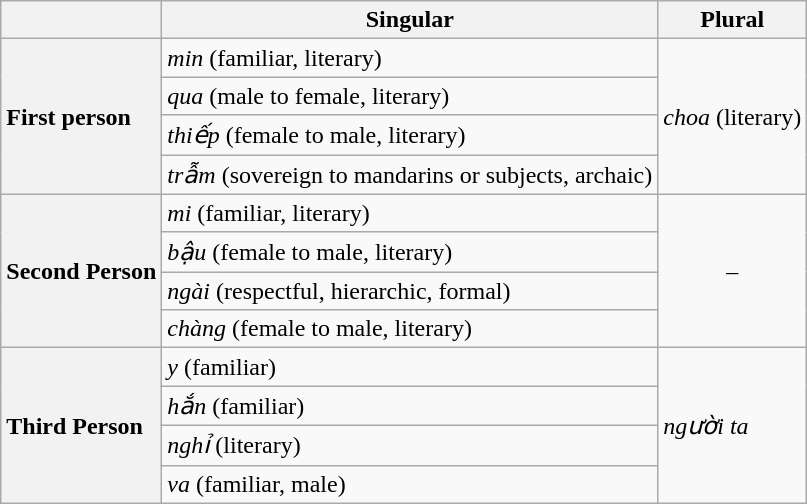<table class="wikitable">
<tr>
<th></th>
<th>Singular</th>
<th>Plural</th>
</tr>
<tr>
<th rowspan="4" style="text-align: left;">First person</th>
<td><em>min</em> (familiar, literary)</td>
<td rowspan="4"><em>choa</em> (literary)</td>
</tr>
<tr>
<td><em>qua</em> (male to female, literary)</td>
</tr>
<tr>
<td><em>thiếp</em> (female to male, literary)</td>
</tr>
<tr>
<td><em>trẫm</em> (sovereign to mandarins or subjects, archaic)</td>
</tr>
<tr>
<th rowspan="4" style="text-align: left;">Second Person</th>
<td><em>mi</em> (familiar, literary)</td>
<td rowspan="4" style="text-align: center;">–</td>
</tr>
<tr>
<td><em>bậu</em> (female to male, literary)</td>
</tr>
<tr>
<td><em>ngài</em> (respectful, hierarchic, formal)</td>
</tr>
<tr>
<td><em>chàng</em> (female to male, literary)</td>
</tr>
<tr>
<th rowspan="4" style="text-align: left;">Third Person</th>
<td><em>y</em> (familiar)</td>
<td rowspan="4"><em>người ta</em></td>
</tr>
<tr>
<td><em>hắn</em> (familiar)</td>
</tr>
<tr>
<td><em>nghỉ</em> (literary)</td>
</tr>
<tr>
<td><em>va</em> (familiar, male)</td>
</tr>
</table>
